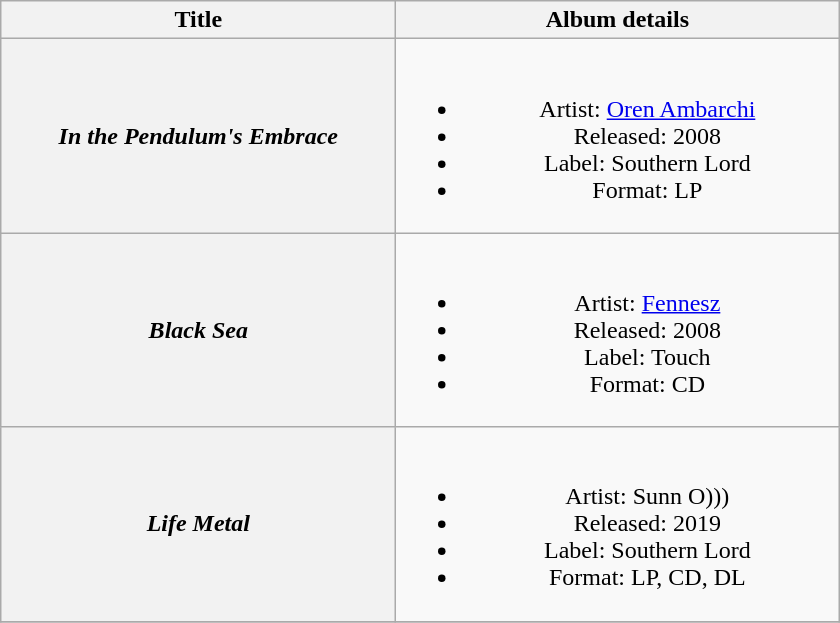<table class="wikitable plainrowheaders" style="text-align:center;">
<tr>
<th scope="col" style="width:16em;">Title</th>
<th scope="col" style="width:18em;">Album details</th>
</tr>
<tr>
<th scope="row"><em>In the Pendulum's Embrace</em></th>
<td><br><ul><li>Artist: <a href='#'>Oren Ambarchi</a></li><li>Released: 2008</li><li>Label: Southern Lord</li><li>Format: LP</li></ul></td>
</tr>
<tr>
<th scope="row"><em>Black Sea</em></th>
<td><br><ul><li>Artist: <a href='#'>Fennesz</a></li><li>Released: 2008</li><li>Label: Touch</li><li>Format: CD</li></ul></td>
</tr>
<tr>
<th scope="row"><em>Life Metal</em></th>
<td><br><ul><li>Artist: Sunn O)))</li><li>Released: 2019</li><li>Label: Southern Lord</li><li>Format: LP, CD, DL</li></ul></td>
</tr>
<tr>
</tr>
</table>
